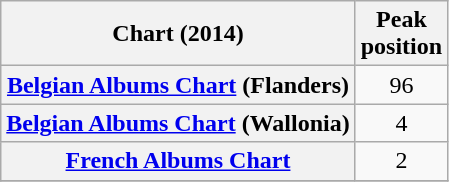<table class="wikitable sortable plainrowheaders" border="1">
<tr>
<th scope="col">Chart (2014)</th>
<th scope="col">Peak<br>position</th>
</tr>
<tr>
<th scope="row"><a href='#'>Belgian Albums Chart</a> (Flanders)</th>
<td align="center">96</td>
</tr>
<tr>
<th scope="row"><a href='#'>Belgian Albums Chart</a> (Wallonia)</th>
<td align="center">4</td>
</tr>
<tr>
<th scope="row"><a href='#'>French Albums Chart</a></th>
<td align="center">2</td>
</tr>
<tr>
</tr>
</table>
